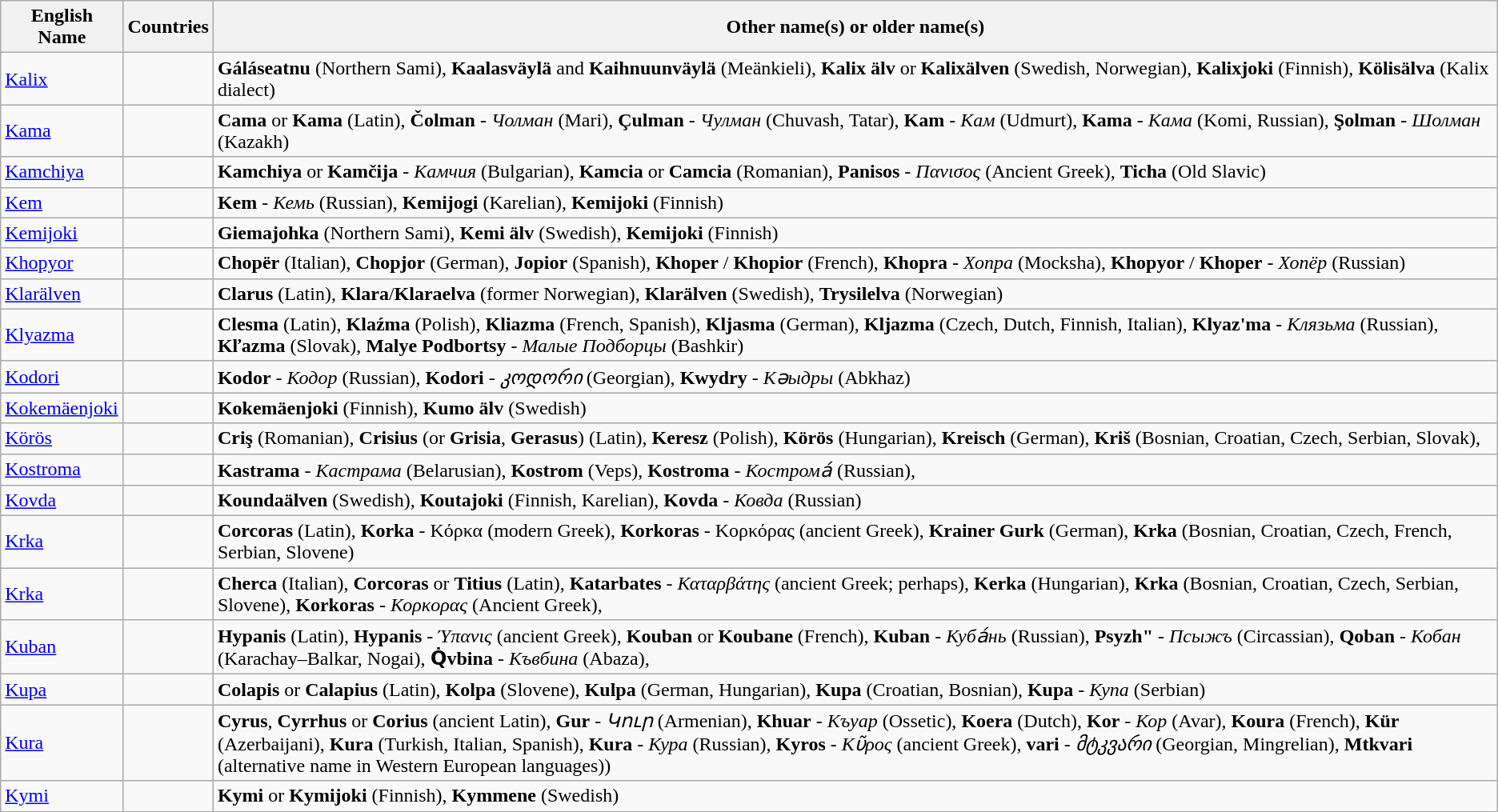<table class=wikitable>
<tr>
<th>English Name</th>
<th>Countries</th>
<th>Other name(s) or older name(s)</th>
</tr>
<tr>
<td><a href='#'>Kalix</a></td>
<td></td>
<td><strong>Gáláseatnu</strong> (Northern Sami), <strong>Kaalasväylä</strong> and <strong>Kaihnuunväylä</strong> (Meänkieli), <strong>Kalix älv</strong> or <strong>Kalixälven</strong> (Swedish, Norwegian), <strong>Kalixjoki</strong> (Finnish), <strong>Kölisälva</strong> (Kalix dialect)</td>
</tr>
<tr>
<td><a href='#'>Kama</a></td>
<td></td>
<td><strong>Cama</strong> or <strong>Kama</strong> (Latin), <strong>Čolman</strong> - <em>Чолман</em> (Mari), <strong>Çulman</strong> - <em>Чулман</em> (Chuvash, Tatar), <strong>Kam</strong> - <em>Кам</em> (Udmurt), <strong>Kama</strong> - <em>Кама</em> (Komi, Russian), <strong>Şolman</strong> - <em>Шолман</em> (Kazakh)</td>
</tr>
<tr>
<td><a href='#'>Kamchiya</a></td>
<td></td>
<td><strong>Kamchiya</strong> or <strong>Kamčija</strong> - <em>Камчия</em> (Bulgarian), <strong>Kamcia</strong> or <strong>Camcia</strong> (Romanian), <strong>Panisos</strong> - <em>Πανισος</em> (Ancient Greek), <strong>Ticha</strong> (Old Slavic)</td>
</tr>
<tr>
<td><a href='#'>Kem</a></td>
<td></td>
<td><strong>Kem</strong> - <em>Кемь</em> (Russian), <strong>Kemijogi</strong> (Karelian), <strong>Kemijoki</strong> (Finnish)</td>
</tr>
<tr>
<td><a href='#'>Kemijoki</a></td>
<td></td>
<td><strong>Giemajohka</strong> (Northern Sami), <strong>Kemi älv</strong> (Swedish), <strong>Kemijoki</strong> (Finnish)</td>
</tr>
<tr>
<td><a href='#'>Khopyor</a></td>
<td></td>
<td><strong>Chopër</strong> (Italian), <strong>Chopjor</strong> (German), <strong>Jopior</strong> (Spanish), <strong>Khoper</strong> / <strong>Khopior</strong> (French), <strong>Khopra</strong> - <em>Хопра</em> (Mocksha), <strong>Khopyor</strong> / <strong>Khoper</strong> - <em>Хопёр</em> (Russian)</td>
</tr>
<tr>
<td><a href='#'>Klarälven</a></td>
<td> </td>
<td><strong>Clarus</strong> (Latin), <strong>Klara</strong>/<strong>Klaraelva</strong> (former Norwegian), <strong>Klarälven</strong> (Swedish), <strong>Trysilelva</strong> (Norwegian)</td>
</tr>
<tr>
<td><a href='#'>Klyazma</a></td>
<td></td>
<td><strong>Clesma</strong> (Latin), <strong>Klaźma</strong> (Polish), <strong>Kliazma</strong> (French, Spanish), <strong>Kljasma</strong> (German), <strong>Kljazma</strong> (Czech, Dutch, Finnish, Italian), <strong>Klyaz'ma</strong> - <em>Клязьма</em> (Russian), <strong>Kľazma</strong> (Slovak), <strong>Malye Podbortsy</strong> - <em>Малые Подборцы</em> (Bashkir)</td>
</tr>
<tr>
<td><a href='#'>Kodori</a></td>
<td></td>
<td><strong>Kodor</strong> - <em>Кодор</em> (Russian), <strong>Kodori</strong> - <em>კოდორი</em> (Georgian), <strong>Kwydry</strong> - <em>Кәыдры</em> (Abkhaz)</td>
</tr>
<tr>
<td><a href='#'>Kokemäenjoki</a></td>
<td></td>
<td><strong>Kokemäenjoki</strong> (Finnish), <strong>Kumo älv</strong> (Swedish)</td>
</tr>
<tr>
<td><a href='#'>Körös</a></td>
<td> </td>
<td><strong>Criş</strong> (Romanian), <strong>Crisius</strong> (or <strong>Grisia</strong>, <strong>Gerasus</strong>) (Latin), <strong>Keresz</strong> (Polish), <strong>Körös</strong> (Hungarian), <strong>Kreisch</strong> (German), <strong>Kriš</strong> (Bosnian, Croatian, Czech, Serbian, Slovak),</td>
</tr>
<tr>
<td><a href='#'>Kostroma</a></td>
<td></td>
<td><strong>Kastrama</strong> - <em>Кастрама</em> (Belarusian), <strong>Kostrom</strong> (Veps), <strong>Kostroma</strong> - <em>Кострома́</em> (Russian),</td>
</tr>
<tr>
<td><a href='#'>Kovda</a></td>
<td></td>
<td><strong>Koundaälven</strong> (Swedish), <strong>Koutajoki</strong> (Finnish, Karelian), <strong>Kovda</strong> - <em>Ковда</em> (Russian)</td>
</tr>
<tr>
<td><a href='#'>Krka</a></td>
<td></td>
<td><strong>Corcoras</strong> (Latin), <strong>Korka</strong>  - Κόρκα (modern Greek), <strong>Korkoras</strong> - Κορκόρας (ancient Greek), <strong>Krainer Gurk</strong> (German), <strong>Krka</strong> (Bosnian, Croatian, Czech, French, Serbian, Slovene)</td>
</tr>
<tr>
<td><a href='#'>Krka</a></td>
<td></td>
<td><strong>Cherca</strong> (Italian), <strong>Corcoras</strong> or <strong>Titius</strong> (Latin), <strong>Katarbates</strong> - <em>Καταρβάτης</em> (ancient Greek; perhaps), <strong>Kerka</strong> (Hungarian), <strong>Krka</strong> (Bosnian, Croatian, Czech, Serbian, Slovene), <strong>Korkoras</strong> - <em>Κορκορας</em> (Ancient Greek),</td>
</tr>
<tr>
<td><a href='#'>Kuban</a></td>
<td></td>
<td><strong>Hypanis</strong> (Latin), <strong>Hypanis</strong> - <em>Ύπανις</em> (ancient Greek), <strong>Kouban</strong> or <strong>Koubane</strong> (French), <strong>Kuban</strong> - <em>Куба́нь</em> (Russian), <strong>Psyzh"</strong> - <em>Псыжъ</em> (Circassian), <strong>Qoban</strong> - <em>Кобан</em> (Karachay–Balkar, Nogai), <strong>Q̇vbina</strong> - <em>Къвбина</em> (Abaza),</td>
</tr>
<tr>
<td><a href='#'>Kupa</a></td>
<td> </td>
<td><strong>Colapis</strong> or <strong>Calapius</strong> (Latin), <strong>Kolpa</strong> (Slovene), <strong>Kulpa</strong> (German, Hungarian), <strong>Kupa</strong> (Croatian, Bosnian), <strong>Kupa</strong> - <em>Купа</em> (Serbian)</td>
</tr>
<tr>
<td><a href='#'>Kura</a></td>
<td> </td>
<td><strong>Cyrus</strong>, <strong>Cyrrhus</strong> or <strong>Corius</strong> (ancient Latin), <strong>Gur</strong> - <em>Կուր</em> (Armenian), <strong>Khuar</strong> - <em>Къуар</em> (Ossetic), <strong>Koera</strong> (Dutch), <strong>Kor</strong> - <em>Кор</em> (Avar), <strong>Koura</strong> (French), <strong>Kür</strong> (Azerbaijani), <strong>Kura</strong> (Turkish, Italian, Spanish), <strong>Kura</strong> - <em>Кура</em> (Russian), <strong>Kyros</strong> - <em>Κῦρος</em> (ancient Greek), <strong>vari</strong> - <em>მტკვარი</em> (Georgian, Mingrelian), <strong>Mtkvari</strong> (alternative name in Western European languages))</td>
</tr>
<tr>
<td><a href='#'>Kymi</a></td>
<td></td>
<td><strong>Kymi</strong> or <strong>Kymijoki</strong> (Finnish), <strong>Kymmene</strong> (Swedish)</td>
</tr>
</table>
